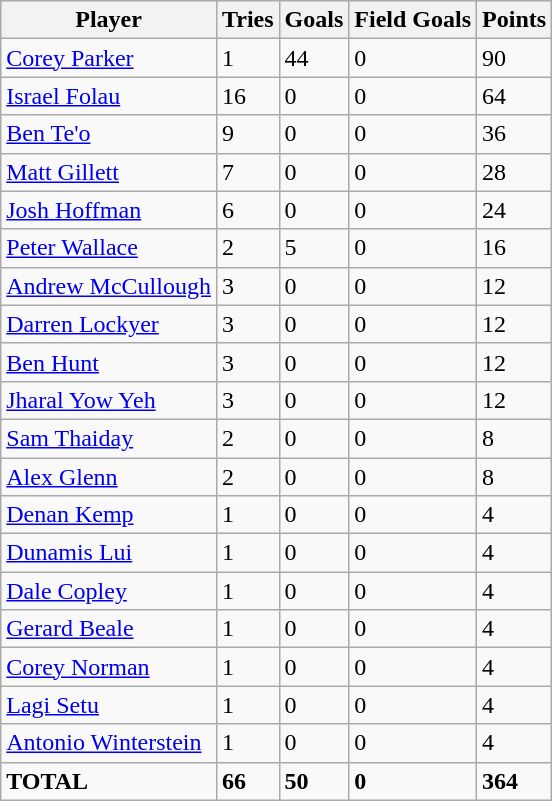<table class="wikitable" style="text-align:left;">
<tr>
<th>Player</th>
<th>Tries</th>
<th>Goals</th>
<th>Field Goals</th>
<th>Points</th>
</tr>
<tr>
<td><a href='#'>Corey Parker</a></td>
<td>1</td>
<td>44</td>
<td>0</td>
<td>90</td>
</tr>
<tr>
<td><a href='#'>Israel Folau</a></td>
<td>16</td>
<td>0</td>
<td>0</td>
<td>64</td>
</tr>
<tr>
<td><a href='#'>Ben Te'o</a></td>
<td>9</td>
<td>0</td>
<td>0</td>
<td>36</td>
</tr>
<tr>
<td><a href='#'>Matt Gillett</a></td>
<td>7</td>
<td>0</td>
<td>0</td>
<td>28</td>
</tr>
<tr>
<td><a href='#'>Josh Hoffman</a></td>
<td>6</td>
<td>0</td>
<td>0</td>
<td>24</td>
</tr>
<tr>
<td><a href='#'>Peter Wallace</a></td>
<td>2</td>
<td>5</td>
<td>0</td>
<td>16</td>
</tr>
<tr>
<td><a href='#'>Andrew McCullough</a></td>
<td>3</td>
<td>0</td>
<td>0</td>
<td>12</td>
</tr>
<tr>
<td><a href='#'>Darren Lockyer</a></td>
<td>3</td>
<td>0</td>
<td>0</td>
<td>12</td>
</tr>
<tr>
<td><a href='#'>Ben Hunt</a></td>
<td>3</td>
<td>0</td>
<td>0</td>
<td>12</td>
</tr>
<tr>
<td><a href='#'>Jharal Yow Yeh</a></td>
<td>3</td>
<td>0</td>
<td>0</td>
<td>12</td>
</tr>
<tr>
<td><a href='#'>Sam Thaiday</a></td>
<td>2</td>
<td>0</td>
<td>0</td>
<td>8</td>
</tr>
<tr>
<td><a href='#'>Alex Glenn</a></td>
<td>2</td>
<td>0</td>
<td>0</td>
<td>8</td>
</tr>
<tr>
<td><a href='#'>Denan Kemp</a></td>
<td>1</td>
<td>0</td>
<td>0</td>
<td>4</td>
</tr>
<tr>
<td><a href='#'>Dunamis Lui</a></td>
<td>1</td>
<td>0</td>
<td>0</td>
<td>4</td>
</tr>
<tr>
<td><a href='#'>Dale Copley</a></td>
<td>1</td>
<td>0</td>
<td>0</td>
<td>4</td>
</tr>
<tr>
<td><a href='#'>Gerard Beale</a></td>
<td>1</td>
<td>0</td>
<td>0</td>
<td>4</td>
</tr>
<tr>
<td><a href='#'>Corey Norman</a></td>
<td>1</td>
<td>0</td>
<td>0</td>
<td>4</td>
</tr>
<tr>
<td><a href='#'>Lagi Setu</a></td>
<td>1</td>
<td>0</td>
<td>0</td>
<td>4</td>
</tr>
<tr>
<td><a href='#'>Antonio Winterstein</a></td>
<td>1</td>
<td>0</td>
<td>0</td>
<td>4</td>
</tr>
<tr>
<td><strong>TOTAL</strong></td>
<td><strong>66</strong></td>
<td><strong>50</strong></td>
<td><strong>0</strong></td>
<td><strong>364</strong></td>
</tr>
</table>
